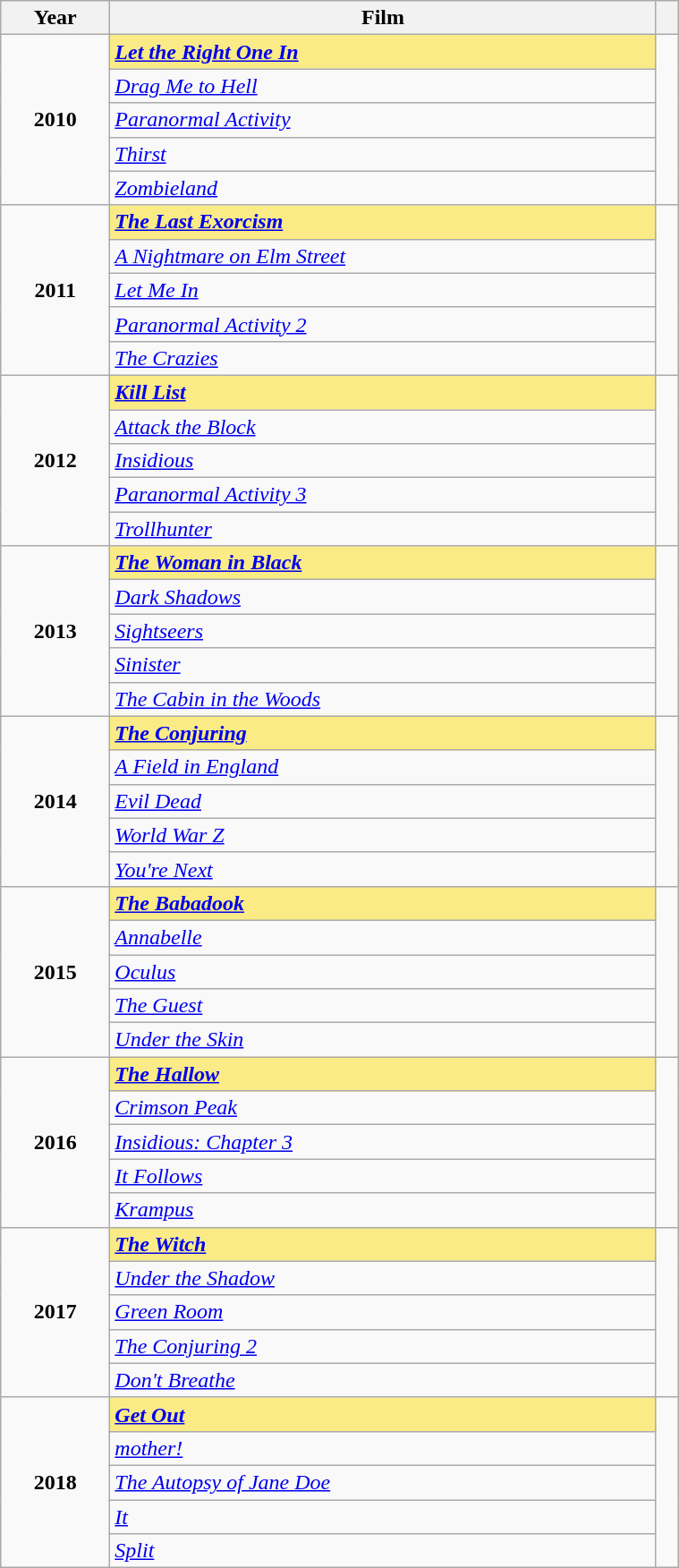<table class="wikitable" width="40%">
<tr>
<th width="10%">Year</th>
<th width="50%">Film</th>
<th width="2%"></th>
</tr>
<tr>
<td rowspan="5" style="text-align:center"><strong>2010<br> </strong></td>
<td style="background:#FAEB86"><strong><em><a href='#'>Let the Right One In</a></em></strong></td>
<td rowspan="5" style="text-align:center"></td>
</tr>
<tr>
<td><em><a href='#'>Drag Me to Hell</a></em></td>
</tr>
<tr>
<td><em><a href='#'>Paranormal Activity</a></em></td>
</tr>
<tr>
<td><em><a href='#'>Thirst</a></em></td>
</tr>
<tr>
<td><em><a href='#'>Zombieland</a></em></td>
</tr>
<tr>
<td rowspan="5" style="text-align:center"><strong>2011<br> </strong></td>
<td style="background:#FAEB86"><strong><em><a href='#'>The Last Exorcism</a></em></strong></td>
<td rowspan="5" style="text-align:center"></td>
</tr>
<tr>
<td><em><a href='#'>A Nightmare on Elm Street</a></em></td>
</tr>
<tr>
<td><em><a href='#'>Let Me In</a></em></td>
</tr>
<tr>
<td><em><a href='#'>Paranormal Activity 2</a></em></td>
</tr>
<tr>
<td><em><a href='#'>The Crazies</a></em></td>
</tr>
<tr>
<td rowspan="5" style="text-align:center"><strong>2012<br> </strong></td>
<td style="background:#FAEB86"><strong><em><a href='#'>Kill List</a></em></strong></td>
<td rowspan="5" style="text-align:center"></td>
</tr>
<tr>
<td><em><a href='#'>Attack the Block</a></em></td>
</tr>
<tr>
<td><em><a href='#'>Insidious</a></em></td>
</tr>
<tr>
<td><em><a href='#'>Paranormal Activity 3</a></em></td>
</tr>
<tr>
<td><em><a href='#'>Trollhunter</a></em></td>
</tr>
<tr>
<td rowspan="5" style="text-align:center"><strong>2013<br> </strong></td>
<td style="background:#FAEB86"><strong><em><a href='#'>The Woman in Black</a></em></strong></td>
<td rowspan="5" style="text-align:center"></td>
</tr>
<tr>
<td><em><a href='#'>Dark Shadows</a></em></td>
</tr>
<tr>
<td><em><a href='#'>Sightseers</a></em></td>
</tr>
<tr>
<td><em><a href='#'>Sinister</a></em></td>
</tr>
<tr>
<td><em><a href='#'>The Cabin in the Woods</a></em></td>
</tr>
<tr>
<td rowspan="5" style="text-align:center"><strong>2014<br> </strong></td>
<td style="background:#FAEB86"><strong><em><a href='#'>The Conjuring</a></em></strong></td>
<td rowspan="5" style="text-align:center"></td>
</tr>
<tr>
<td><em><a href='#'>A Field in England</a></em></td>
</tr>
<tr>
<td><em><a href='#'>Evil Dead</a></em></td>
</tr>
<tr>
<td><em><a href='#'>World War Z</a></em></td>
</tr>
<tr>
<td><em><a href='#'>You're Next</a></em></td>
</tr>
<tr>
<td rowspan="5" style="text-align:center"><strong>2015<br> </strong></td>
<td style="background:#FAEB86"><strong><em><a href='#'>The Babadook</a></em></strong></td>
<td rowspan="5" style="text-align:center"></td>
</tr>
<tr>
<td><em><a href='#'>Annabelle</a></em></td>
</tr>
<tr>
<td><em><a href='#'>Oculus</a></em></td>
</tr>
<tr>
<td><em><a href='#'>The Guest</a></em></td>
</tr>
<tr>
<td><em><a href='#'>Under the Skin</a></em></td>
</tr>
<tr>
<td rowspan="5" style="text-align:center"><strong>2016<br> </strong></td>
<td style="background:#FAEB86"><strong><em><a href='#'>The Hallow</a></em></strong></td>
<td rowspan="5" style="text-align:center"></td>
</tr>
<tr>
<td><em><a href='#'>Crimson Peak</a></em></td>
</tr>
<tr>
<td><em><a href='#'>Insidious: Chapter 3</a></em></td>
</tr>
<tr>
<td><em><a href='#'>It Follows</a></em></td>
</tr>
<tr>
<td><em><a href='#'>Krampus</a></em></td>
</tr>
<tr>
<td rowspan="5" style="text-align:center"><strong>2017<br> </strong></td>
<td style="background:#FAEB86"><strong><em><a href='#'>The Witch</a></em></strong></td>
<td rowspan="5" style="text-align:center"></td>
</tr>
<tr>
<td><em><a href='#'>Under the Shadow</a></em></td>
</tr>
<tr>
<td><em><a href='#'>Green Room</a></em></td>
</tr>
<tr>
<td><em><a href='#'>The Conjuring 2</a></em></td>
</tr>
<tr>
<td><em><a href='#'>Don't Breathe</a></em></td>
</tr>
<tr>
<td rowspan="5" style="text-align:center"><strong>2018<br> </strong></td>
<td style="background:#FAEB86"><strong><em><a href='#'>Get Out</a></em></strong></td>
<td rowspan="5" style="text-align:center"></td>
</tr>
<tr>
<td><em><a href='#'>mother!</a></em></td>
</tr>
<tr>
<td><em><a href='#'>The Autopsy of Jane Doe</a></em></td>
</tr>
<tr>
<td><em><a href='#'>It</a></em></td>
</tr>
<tr>
<td><em><a href='#'>Split</a></em></td>
</tr>
</table>
